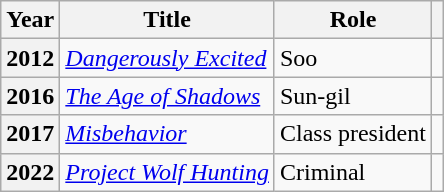<table class="wikitable plainrowheaders">
<tr>
<th scope="col">Year</th>
<th scope="col">Title</th>
<th scope="col">Role</th>
<th scope="col" class="unsortable"></th>
</tr>
<tr>
<th scope="row">2012</th>
<td><em><a href='#'>Dangerously Excited</a></em></td>
<td>Soo</td>
<td></td>
</tr>
<tr>
<th scope="row">2016</th>
<td><em><a href='#'>The Age of Shadows</a></em></td>
<td>Sun-gil</td>
<td></td>
</tr>
<tr>
<th scope="row">2017</th>
<td><a href='#'><em>Misbehavior</em></a></td>
<td>Class president</td>
<td></td>
</tr>
<tr>
<th scope="row">2022</th>
<td><em><a href='#'>Project Wolf Hunting</a></em></td>
<td>Criminal</td>
<td style="text-align:center"></td>
</tr>
</table>
